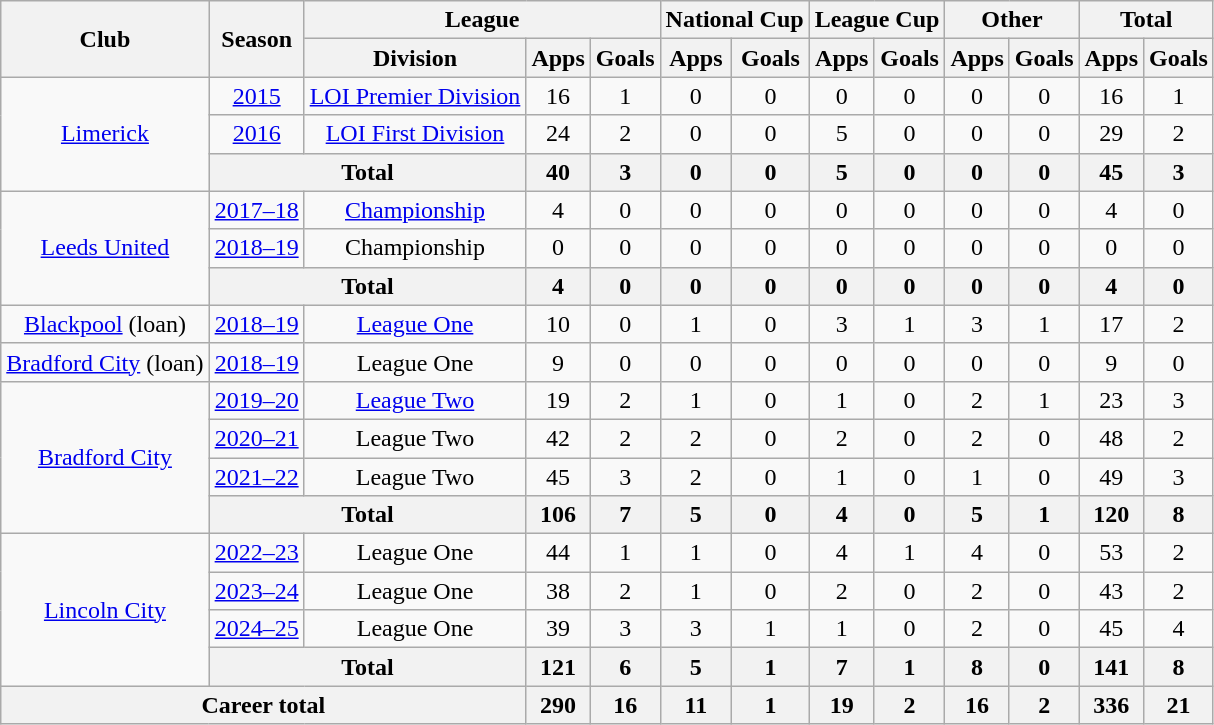<table class="wikitable" style="text-align:center">
<tr>
<th rowspan=2>Club</th>
<th rowspan=2>Season</th>
<th colspan=3>League</th>
<th colspan=2>National Cup</th>
<th colspan=2>League Cup</th>
<th colspan=2>Other</th>
<th colspan=2>Total</th>
</tr>
<tr>
<th>Division</th>
<th>Apps</th>
<th>Goals</th>
<th>Apps</th>
<th>Goals</th>
<th>Apps</th>
<th>Goals</th>
<th>Apps</th>
<th>Goals</th>
<th>Apps</th>
<th>Goals</th>
</tr>
<tr>
<td rowspan="3"><a href='#'>Limerick</a></td>
<td><a href='#'>2015</a></td>
<td><a href='#'>LOI Premier Division</a></td>
<td>16</td>
<td>1</td>
<td>0</td>
<td>0</td>
<td>0</td>
<td>0</td>
<td>0</td>
<td>0</td>
<td>16</td>
<td>1</td>
</tr>
<tr>
<td><a href='#'>2016</a></td>
<td><a href='#'>LOI First Division</a></td>
<td>24</td>
<td>2</td>
<td>0</td>
<td>0</td>
<td>5</td>
<td>0</td>
<td>0</td>
<td>0</td>
<td>29</td>
<td>2</td>
</tr>
<tr>
<th colspan="2">Total</th>
<th>40</th>
<th>3</th>
<th>0</th>
<th>0</th>
<th>5</th>
<th>0</th>
<th>0</th>
<th>0</th>
<th>45</th>
<th>3</th>
</tr>
<tr>
<td rowspan="3"><a href='#'>Leeds United</a></td>
<td><a href='#'>2017–18</a></td>
<td><a href='#'>Championship</a></td>
<td>4</td>
<td>0</td>
<td>0</td>
<td>0</td>
<td>0</td>
<td>0</td>
<td>0</td>
<td>0</td>
<td>4</td>
<td>0</td>
</tr>
<tr>
<td><a href='#'>2018–19</a></td>
<td>Championship</td>
<td>0</td>
<td>0</td>
<td>0</td>
<td>0</td>
<td>0</td>
<td>0</td>
<td>0</td>
<td>0</td>
<td>0</td>
<td>0</td>
</tr>
<tr>
<th colspan="2">Total</th>
<th>4</th>
<th>0</th>
<th>0</th>
<th>0</th>
<th>0</th>
<th>0</th>
<th>0</th>
<th>0</th>
<th>4</th>
<th>0</th>
</tr>
<tr>
<td><a href='#'>Blackpool</a> (loan)</td>
<td><a href='#'>2018–19</a></td>
<td><a href='#'>League One</a></td>
<td>10</td>
<td>0</td>
<td>1</td>
<td>0</td>
<td>3</td>
<td>1</td>
<td>3</td>
<td>1</td>
<td>17</td>
<td>2</td>
</tr>
<tr>
<td><a href='#'>Bradford City</a> (loan)</td>
<td><a href='#'>2018–19</a></td>
<td>League One</td>
<td>9</td>
<td>0</td>
<td>0</td>
<td>0</td>
<td>0</td>
<td>0</td>
<td>0</td>
<td>0</td>
<td>9</td>
<td>0</td>
</tr>
<tr>
<td rowspan="4"><a href='#'>Bradford City</a></td>
<td><a href='#'>2019–20</a></td>
<td><a href='#'>League Two</a></td>
<td>19</td>
<td>2</td>
<td>1</td>
<td>0</td>
<td>1</td>
<td>0</td>
<td>2</td>
<td>1</td>
<td>23</td>
<td>3</td>
</tr>
<tr>
<td><a href='#'>2020–21</a></td>
<td>League Two</td>
<td>42</td>
<td>2</td>
<td>2</td>
<td>0</td>
<td>2</td>
<td>0</td>
<td>2</td>
<td>0</td>
<td>48</td>
<td>2</td>
</tr>
<tr>
<td><a href='#'>2021–22</a></td>
<td>League Two</td>
<td>45</td>
<td>3</td>
<td>2</td>
<td>0</td>
<td>1</td>
<td>0</td>
<td>1</td>
<td>0</td>
<td>49</td>
<td>3</td>
</tr>
<tr>
<th colspan="2">Total</th>
<th>106</th>
<th>7</th>
<th>5</th>
<th>0</th>
<th>4</th>
<th>0</th>
<th>5</th>
<th>1</th>
<th>120</th>
<th>8</th>
</tr>
<tr>
<td rowspan="4"><a href='#'>Lincoln City</a></td>
<td><a href='#'>2022–23</a></td>
<td>League One</td>
<td>44</td>
<td>1</td>
<td>1</td>
<td>0</td>
<td>4</td>
<td>1</td>
<td>4</td>
<td>0</td>
<td>53</td>
<td>2</td>
</tr>
<tr>
<td><a href='#'>2023–24</a></td>
<td>League One</td>
<td>38</td>
<td>2</td>
<td>1</td>
<td>0</td>
<td>2</td>
<td>0</td>
<td>2</td>
<td>0</td>
<td>43</td>
<td>2</td>
</tr>
<tr>
<td><a href='#'>2024–25</a></td>
<td>League One</td>
<td>39</td>
<td>3</td>
<td>3</td>
<td>1</td>
<td>1</td>
<td>0</td>
<td>2</td>
<td>0</td>
<td>45</td>
<td>4</td>
</tr>
<tr>
<th colspan="2">Total</th>
<th>121</th>
<th>6</th>
<th>5</th>
<th>1</th>
<th>7</th>
<th>1</th>
<th>8</th>
<th>0</th>
<th>141</th>
<th>8</th>
</tr>
<tr>
<th colspan="3">Career total</th>
<th>290</th>
<th>16</th>
<th>11</th>
<th>1</th>
<th>19</th>
<th>2</th>
<th>16</th>
<th>2</th>
<th>336</th>
<th>21</th>
</tr>
</table>
